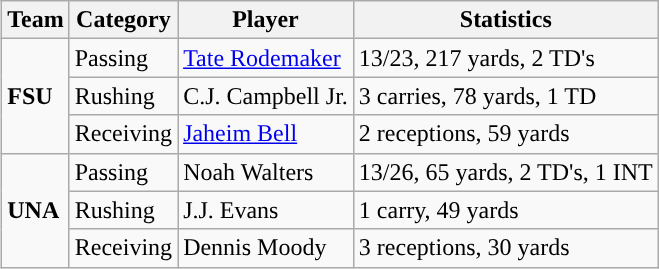<table class="wikitable" style="float: right;">
<tr>
<th>Team</th>
<th>Category</th>
<th>Player</th>
<th>Statistics</th>
</tr>
<tr>
<td rowspan=3><strong>FSU</strong></td>
<td>Passing</td>
<td><a href='#'>Tate Rodemaker</a></td>
<td>13/23, 217 yards, 2 TD's</td>
</tr>
<tr>
<td>Rushing</td>
<td>C.J. Campbell Jr.</td>
<td>3 carries, 78 yards, 1 TD</td>
</tr>
<tr>
<td>Receiving</td>
<td><a href='#'>Jaheim Bell</a></td>
<td>2 receptions, 59 yards</td>
</tr>
<tr>
<td rowspan=3><strong>UNA</strong></td>
<td>Passing</td>
<td>Noah Walters</td>
<td>13/26, 65 yards, 2 TD's, 1 INT</td>
</tr>
<tr>
<td>Rushing</td>
<td>J.J. Evans</td>
<td>1 carry, 49 yards</td>
</tr>
<tr>
<td>Receiving</td>
<td>Dennis Moody</td>
<td>3 receptions, 30 yards</td>
</tr>
</table>
